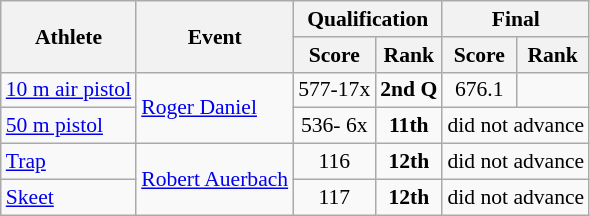<table class="wikitable" style="font-size:90%">
<tr>
<th rowspan="2">Athlete</th>
<th rowspan="2">Event</th>
<th colspan="2">Qualification</th>
<th colspan="2">Final</th>
</tr>
<tr>
<th>Score</th>
<th>Rank</th>
<th>Score</th>
<th>Rank</th>
</tr>
<tr>
<td><a href='#'>10 m air pistol</a></td>
<td rowspan="2"><a href='#'>Roger Daniel</a></td>
<td align=center>577-17x</td>
<td align=center><strong>2nd Q</strong></td>
<td align=center>676.1</td>
<td align=center></td>
</tr>
<tr>
<td><a href='#'>50 m pistol</a></td>
<td align=center>536- 6x</td>
<td align=center><strong>11th</strong></td>
<td align=center colspan=2>did not advance</td>
</tr>
<tr>
<td><a href='#'>Trap</a></td>
<td rowspan="2"><a href='#'>Robert Auerbach</a></td>
<td align=center>116</td>
<td align=center><strong>12th</strong></td>
<td align=center colspan=2>did not advance</td>
</tr>
<tr>
<td><a href='#'>Skeet</a></td>
<td align=center>117</td>
<td align=center><strong>12th</strong></td>
<td align=center colspan=2>did not advance</td>
</tr>
</table>
